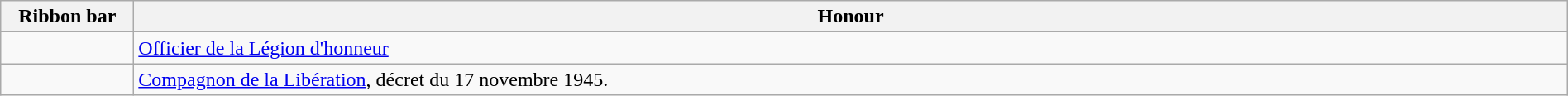<table class="wikitable"  style="width: 100%">
<tr>
<th style="width:100px;">Ribbon bar</th>
<th>Honour</th>
</tr>
<tr>
<td></td>
<td><a href='#'>Officier de la Légion d'honneur</a></td>
</tr>
<tr>
<td></td>
<td><a href='#'>Compagnon de la Libération</a>, décret du 17 novembre 1945.</td>
</tr>
</table>
